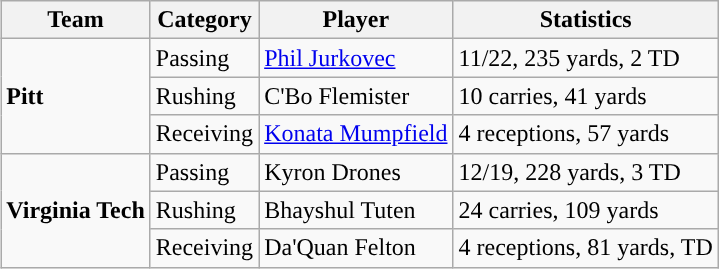<table class="wikitable" style="float: right;">
<tr>
<th>Team</th>
<th>Category</th>
<th>Player</th>
<th>Statistics</th>
</tr>
<tr>
<td rowspan=3><strong>Pitt</strong></td>
<td>Passing</td>
<td><a href='#'>Phil Jurkovec</a></td>
<td>11/22, 235 yards, 2 TD</td>
</tr>
<tr>
<td>Rushing</td>
<td>C'Bo Flemister</td>
<td>10 carries, 41 yards</td>
</tr>
<tr>
<td>Receiving</td>
<td><a href='#'>Konata Mumpfield</a></td>
<td>4 receptions, 57 yards</td>
</tr>
<tr>
<td rowspan=3><strong>Virginia Tech</strong></td>
<td>Passing</td>
<td>Kyron Drones</td>
<td>12/19, 228 yards, 3 TD</td>
</tr>
<tr>
<td>Rushing</td>
<td>Bhayshul Tuten</td>
<td>24 carries, 109 yards</td>
</tr>
<tr>
<td>Receiving</td>
<td>Da'Quan Felton</td>
<td>4 receptions, 81 yards, TD</td>
</tr>
</table>
